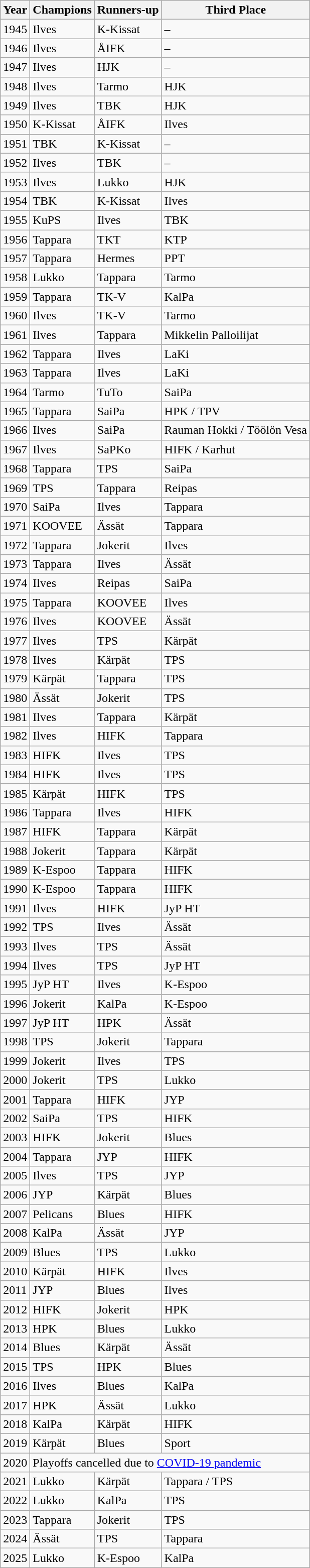<table class="wikitable sortable" style="margin: 0 0 0 0;">
<tr>
<th>Year</th>
<th> Champions</th>
<th> Runners-up</th>
<th> Third Place</th>
</tr>
<tr>
<td>1945</td>
<td>Ilves</td>
<td>K-Kissat</td>
<td>–</td>
</tr>
<tr>
<td>1946</td>
<td>Ilves</td>
<td>ÅIFK</td>
<td>–</td>
</tr>
<tr>
<td>1947</td>
<td>Ilves</td>
<td>HJK</td>
<td>–</td>
</tr>
<tr>
<td>1948</td>
<td>Ilves</td>
<td>Tarmo</td>
<td>HJK</td>
</tr>
<tr>
<td>1949</td>
<td>Ilves</td>
<td>TBK</td>
<td>HJK</td>
</tr>
<tr>
<td>1950</td>
<td>K-Kissat</td>
<td>ÅIFK</td>
<td>Ilves</td>
</tr>
<tr>
<td>1951</td>
<td>TBK</td>
<td>K-Kissat</td>
<td>–</td>
</tr>
<tr>
<td>1952</td>
<td>Ilves</td>
<td>TBK</td>
<td>–</td>
</tr>
<tr>
<td>1953</td>
<td>Ilves</td>
<td>Lukko</td>
<td>HJK</td>
</tr>
<tr>
<td>1954</td>
<td>TBK</td>
<td>K-Kissat</td>
<td>Ilves</td>
</tr>
<tr>
<td>1955</td>
<td>KuPS</td>
<td>Ilves</td>
<td>TBK</td>
</tr>
<tr>
<td>1956</td>
<td>Tappara</td>
<td>TKT</td>
<td>KTP</td>
</tr>
<tr>
<td>1957</td>
<td>Tappara</td>
<td>Hermes</td>
<td>PPT</td>
</tr>
<tr>
<td>1958</td>
<td>Lukko</td>
<td>Tappara</td>
<td>Tarmo</td>
</tr>
<tr>
<td>1959</td>
<td>Tappara</td>
<td>TK-V</td>
<td>KalPa</td>
</tr>
<tr>
<td>1960</td>
<td>Ilves</td>
<td>TK-V</td>
<td>Tarmo</td>
</tr>
<tr>
<td>1961</td>
<td>Ilves</td>
<td>Tappara</td>
<td>Mikkelin Palloilijat</td>
</tr>
<tr>
<td>1962</td>
<td>Tappara</td>
<td>Ilves</td>
<td>LaKi</td>
</tr>
<tr>
<td>1963</td>
<td>Tappara</td>
<td>Ilves</td>
<td>LaKi</td>
</tr>
<tr>
<td>1964</td>
<td>Tarmo</td>
<td>TuTo</td>
<td>SaiPa</td>
</tr>
<tr>
<td>1965</td>
<td>Tappara</td>
<td>SaiPa</td>
<td>HPK / TPV</td>
</tr>
<tr>
<td>1966</td>
<td>Ilves</td>
<td>SaiPa</td>
<td>Rauman Hokki / Töölön Vesa</td>
</tr>
<tr>
<td>1967</td>
<td>Ilves</td>
<td>SaPKo</td>
<td>HIFK / Karhut</td>
</tr>
<tr>
<td>1968</td>
<td>Tappara</td>
<td>TPS</td>
<td>SaiPa</td>
</tr>
<tr>
<td>1969</td>
<td>TPS</td>
<td>Tappara</td>
<td>Reipas</td>
</tr>
<tr |>
<td>1970</td>
<td>SaiPa</td>
<td>Ilves</td>
<td>Tappara</td>
</tr>
<tr>
<td>1971</td>
<td>KOOVEE</td>
<td>Ässät</td>
<td>Tappara</td>
</tr>
<tr>
<td>1972</td>
<td>Tappara</td>
<td>Jokerit</td>
<td>Ilves</td>
</tr>
<tr>
<td>1973</td>
<td>Tappara</td>
<td>Ilves</td>
<td>Ässät</td>
</tr>
<tr>
<td>1974</td>
<td>Ilves</td>
<td>Reipas</td>
<td>SaiPa</td>
</tr>
<tr>
<td>1975</td>
<td>Tappara</td>
<td>KOOVEE</td>
<td>Ilves</td>
</tr>
<tr>
<td>1976</td>
<td>Ilves</td>
<td>KOOVEE</td>
<td>Ässät</td>
</tr>
<tr>
<td>1977</td>
<td>Ilves</td>
<td>TPS</td>
<td>Kärpät</td>
</tr>
<tr>
<td>1978</td>
<td>Ilves</td>
<td>Kärpät</td>
<td>TPS</td>
</tr>
<tr>
<td>1979</td>
<td>Kärpät</td>
<td>Tappara</td>
<td>TPS</td>
</tr>
<tr>
<td>1980</td>
<td>Ässät</td>
<td>Jokerit</td>
<td>TPS</td>
</tr>
<tr>
<td>1981</td>
<td>Ilves</td>
<td>Tappara</td>
<td>Kärpät</td>
</tr>
<tr>
<td>1982</td>
<td>Ilves</td>
<td>HIFK</td>
<td>Tappara</td>
</tr>
<tr>
<td>1983</td>
<td>HIFK</td>
<td>Ilves</td>
<td>TPS</td>
</tr>
<tr>
<td>1984</td>
<td>HIFK</td>
<td>Ilves</td>
<td>TPS</td>
</tr>
<tr>
<td>1985</td>
<td>Kärpät</td>
<td>HIFK</td>
<td>TPS</td>
</tr>
<tr>
<td>1986</td>
<td>Tappara</td>
<td>Ilves</td>
<td>HIFK</td>
</tr>
<tr>
<td>1987</td>
<td>HIFK</td>
<td>Tappara</td>
<td>Kärpät</td>
</tr>
<tr>
<td>1988</td>
<td>Jokerit</td>
<td>Tappara</td>
<td>Kärpät</td>
</tr>
<tr>
<td>1989</td>
<td>K-Espoo</td>
<td>Tappara</td>
<td>HIFK</td>
</tr>
<tr>
<td>1990</td>
<td>K-Espoo</td>
<td>Tappara</td>
<td>HIFK</td>
</tr>
<tr>
<td>1991</td>
<td>Ilves</td>
<td>HIFK</td>
<td>JyP HT</td>
</tr>
<tr>
<td>1992</td>
<td>TPS</td>
<td>Ilves</td>
<td>Ässät</td>
</tr>
<tr>
<td>1993</td>
<td>Ilves</td>
<td>TPS</td>
<td>Ässät</td>
</tr>
<tr>
<td>1994</td>
<td>Ilves</td>
<td>TPS</td>
<td>JyP HT</td>
</tr>
<tr>
<td>1995</td>
<td>JyP HT</td>
<td>Ilves</td>
<td>K-Espoo</td>
</tr>
<tr>
<td>1996</td>
<td>Jokerit</td>
<td>KalPa</td>
<td>K-Espoo</td>
</tr>
<tr>
<td>1997</td>
<td>JyP HT</td>
<td>HPK</td>
<td>Ässät</td>
</tr>
<tr>
<td>1998</td>
<td>TPS</td>
<td>Jokerit</td>
<td>Tappara</td>
</tr>
<tr>
<td>1999</td>
<td>Jokerit</td>
<td>Ilves</td>
<td>TPS</td>
</tr>
<tr>
<td>2000</td>
<td>Jokerit</td>
<td>TPS</td>
<td>Lukko</td>
</tr>
<tr>
<td>2001</td>
<td>Tappara</td>
<td>HIFK</td>
<td>JYP</td>
</tr>
<tr>
<td>2002</td>
<td>SaiPa</td>
<td>TPS</td>
<td>HIFK</td>
</tr>
<tr>
<td>2003</td>
<td>HIFK</td>
<td>Jokerit</td>
<td>Blues</td>
</tr>
<tr>
<td>2004</td>
<td>Tappara</td>
<td>JYP</td>
<td>HIFK</td>
</tr>
<tr>
<td>2005</td>
<td>Ilves</td>
<td>TPS</td>
<td>JYP</td>
</tr>
<tr>
<td>2006</td>
<td>JYP</td>
<td>Kärpät</td>
<td>Blues</td>
</tr>
<tr>
<td>2007</td>
<td>Pelicans</td>
<td>Blues</td>
<td>HIFK</td>
</tr>
<tr>
<td>2008</td>
<td>KalPa</td>
<td>Ässät</td>
<td>JYP</td>
</tr>
<tr>
<td>2009</td>
<td>Blues</td>
<td>TPS</td>
<td>Lukko</td>
</tr>
<tr>
<td>2010</td>
<td>Kärpät</td>
<td>HIFK</td>
<td>Ilves</td>
</tr>
<tr>
<td>2011</td>
<td>JYP</td>
<td>Blues</td>
<td>Ilves</td>
</tr>
<tr>
<td>2012</td>
<td>HIFK</td>
<td>Jokerit</td>
<td>HPK</td>
</tr>
<tr>
<td>2013</td>
<td>HPK</td>
<td>Blues</td>
<td>Lukko</td>
</tr>
<tr>
<td>2014</td>
<td>Blues</td>
<td>Kärpät</td>
<td>Ässät</td>
</tr>
<tr>
<td>2015</td>
<td>TPS</td>
<td>HPK</td>
<td>Blues</td>
</tr>
<tr>
<td>2016</td>
<td>Ilves</td>
<td>Blues</td>
<td>KalPa</td>
</tr>
<tr>
<td>2017</td>
<td>HPK</td>
<td>Ässät</td>
<td>Lukko</td>
</tr>
<tr>
<td>2018</td>
<td>KalPa</td>
<td>Kärpät</td>
<td>HIFK</td>
</tr>
<tr>
<td>2019</td>
<td>Kärpät</td>
<td>Blues</td>
<td>Sport</td>
</tr>
<tr>
<td>2020</td>
<td colspan="3">Playoffs cancelled due to <a href='#'>COVID-19 pandemic</a></td>
</tr>
<tr>
<td>2021</td>
<td>Lukko</td>
<td>Kärpät</td>
<td>Tappara / TPS</td>
</tr>
<tr>
<td>2022</td>
<td>Lukko</td>
<td>KalPa</td>
<td>TPS</td>
</tr>
<tr>
<td>2023</td>
<td>Tappara</td>
<td>Jokerit</td>
<td>TPS</td>
</tr>
<tr>
<td>2024</td>
<td>Ässät</td>
<td>TPS</td>
<td>Tappara</td>
</tr>
<tr>
<td>2025</td>
<td>Lukko</td>
<td>K-Espoo</td>
<td>KalPa</td>
</tr>
</table>
